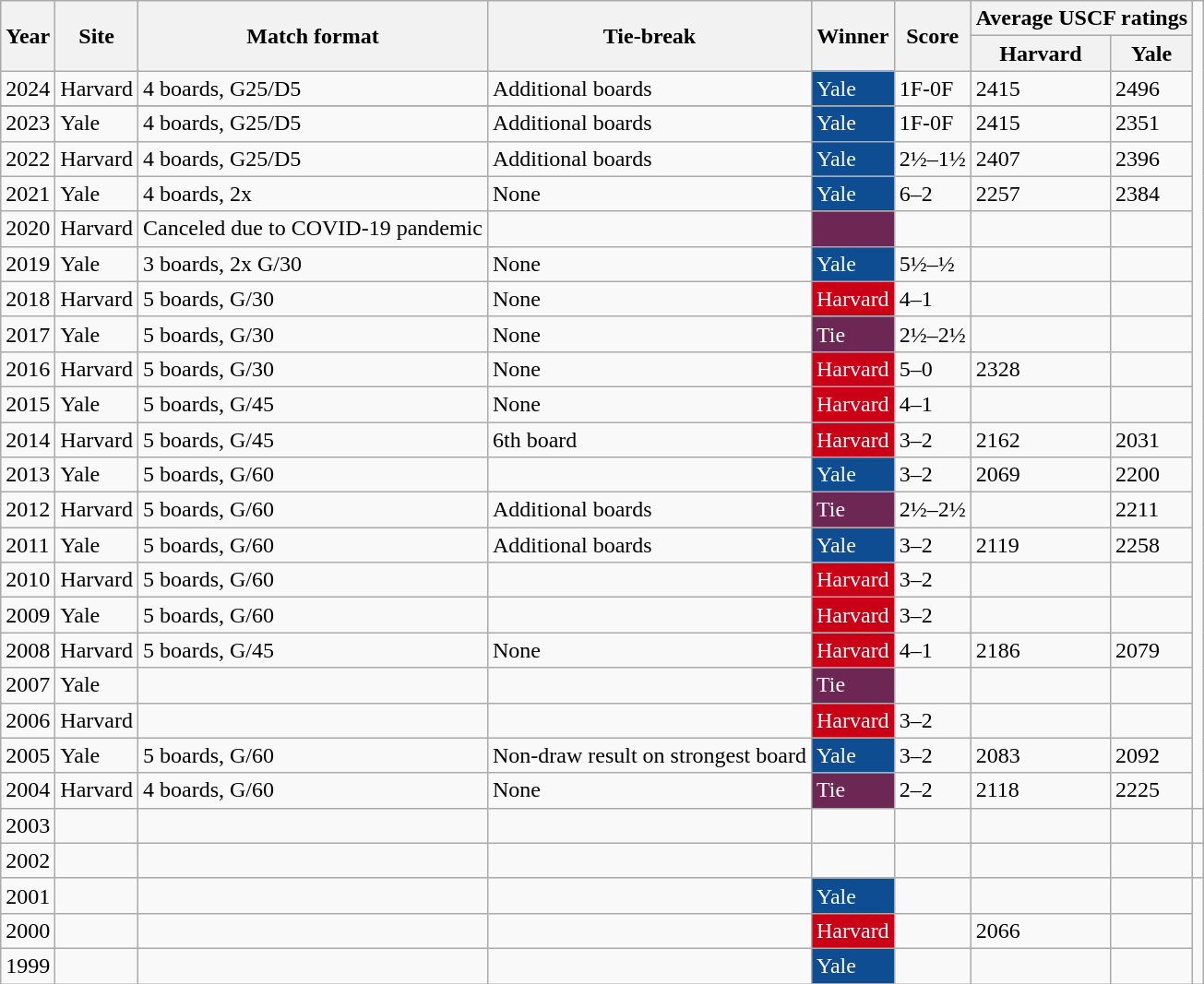<table class="wikitable">
<tr>
<th rowspan=2>Year</th>
<th rowspan=2>Site</th>
<th rowspan=2>Match format</th>
<th rowspan=2>Tie-break</th>
<th rowspan=2>Winner</th>
<th rowspan=2>Score</th>
<th colspan=2>Average USCF ratings</th>
</tr>
<tr>
<th>Harvard</th>
<th>Yale</th>
</tr>
<tr>
<td>2024</td>
<td>Harvard</td>
<td>4 boards, G25/D5</td>
<td>Additional boards</td>
<td style="background:#0f4d92; color:#fff;">Yale</td>
<td>1F-0F</td>
<td>2415</td>
<td>2496</td>
</tr>
<tr>
</tr>
<tr>
<td>2023</td>
<td>Yale</td>
<td>4 boards, G25/D5</td>
<td>Additional boards</td>
<td style="background:#0f4d92; color:#fff;">Yale</td>
<td>1F-0F</td>
<td>2415</td>
<td>2351</td>
</tr>
<tr>
<td>2022</td>
<td>Harvard</td>
<td>4 boards, G25/D5</td>
<td>Additional boards</td>
<td style="background:#0f4d92; color:#fff;">Yale</td>
<td>2½–1½</td>
<td>2407</td>
<td>2396</td>
</tr>
<tr>
<td>2021</td>
<td>Yale</td>
<td>4 boards, 2x</td>
<td>None</td>
<td style="background:#0f4d92; color:#fff;">Yale</td>
<td>6–2</td>
<td>2257</td>
<td>2384</td>
</tr>
<tr>
<td>2020</td>
<td>Harvard</td>
<td>Canceled due to COVID-19 pandemic</td>
<td></td>
<td style="background:#6c2754; color:#fff;"></td>
<td></td>
<td></td>
<td></td>
</tr>
<tr>
<td>2019</td>
<td>Yale</td>
<td>3 boards, 2x G/30</td>
<td>None</td>
<td style="background:#0f4d92; color:#fff;">Yale</td>
<td>5½–½</td>
<td></td>
<td></td>
</tr>
<tr>
<td>2018</td>
<td>Harvard</td>
<td>5 boards, G/30</td>
<td>None</td>
<td style="background:#c90016; color:#fff;">Harvard</td>
<td>4–1</td>
<td></td>
<td></td>
</tr>
<tr>
<td>2017</td>
<td>Yale</td>
<td>5 boards, G/30</td>
<td>None</td>
<td style="background:#6c2754; color:#fff;">Tie</td>
<td>2½–2½</td>
<td></td>
<td></td>
</tr>
<tr>
<td>2016</td>
<td>Harvard</td>
<td>5 boards, G/30</td>
<td>None</td>
<td style="background:#c90016; color:#fff;">Harvard</td>
<td>5–0</td>
<td>2328</td>
<td></td>
</tr>
<tr>
<td>2015</td>
<td>Yale</td>
<td>5 boards, G/45</td>
<td>None</td>
<td style="background:#c90016; color:#fff;">Harvard</td>
<td>4–1</td>
<td></td>
<td></td>
</tr>
<tr>
<td>2014</td>
<td>Harvard</td>
<td>5 boards, G/45</td>
<td>6th board</td>
<td style="background:#c90016; color:#fff;">Harvard</td>
<td>3–2</td>
<td>2162</td>
<td>2031</td>
</tr>
<tr>
<td>2013</td>
<td>Yale</td>
<td>5 boards, G/60</td>
<td></td>
<td style="background:#0f4d92; color:#fff;">Yale</td>
<td>3–2</td>
<td>2069</td>
<td>2200</td>
</tr>
<tr>
<td>2012</td>
<td>Harvard</td>
<td>5 boards, G/60</td>
<td>Additional boards</td>
<td style="background:#6c2754; color:#fff;">Tie</td>
<td>2½–2½</td>
<td></td>
<td>2211</td>
</tr>
<tr>
<td>2011</td>
<td>Yale</td>
<td>5 boards, G/60</td>
<td>Additional boards</td>
<td style="background:#0f4d92; color:#fff;">Yale</td>
<td>3–2</td>
<td>2119</td>
<td>2258</td>
</tr>
<tr>
<td>2010</td>
<td>Harvard</td>
<td>5 boards, G/60</td>
<td></td>
<td style="background:#c90016; color:#fff;">Harvard</td>
<td>3–2</td>
<td></td>
<td></td>
</tr>
<tr>
<td>2009</td>
<td>Yale</td>
<td>5 boards, G/60</td>
<td></td>
<td style="background:#c90016; color:#fff;">Harvard</td>
<td>3–2</td>
<td></td>
<td></td>
</tr>
<tr>
<td>2008 </td>
<td>Harvard</td>
<td>5 boards, G/45</td>
<td>None</td>
<td style="background:#c90016; color:#fff;">Harvard</td>
<td>4–1</td>
<td>2186</td>
<td>2079</td>
</tr>
<tr>
<td>2007</td>
<td>Yale</td>
<td></td>
<td></td>
<td style="background:#6c2754; color:#fff;">Tie</td>
<td></td>
<td></td>
<td></td>
</tr>
<tr>
<td>2006</td>
<td>Harvard</td>
<td></td>
<td></td>
<td style="background:#c90016; color:#fff;">Harvard</td>
<td>3–2</td>
<td></td>
<td></td>
</tr>
<tr>
<td>2005 </td>
<td>Yale</td>
<td>5 boards, G/60</td>
<td>Non-draw result on strongest board</td>
<td style="background:#0f4d92; color:#fff;">Yale</td>
<td>3–2</td>
<td>2083</td>
<td>2092</td>
</tr>
<tr>
<td>2004 </td>
<td>Harvard</td>
<td>4 boards, G/60</td>
<td>None</td>
<td style="background:#6c2754; color:#fff;">Tie</td>
<td>2–2</td>
<td>2118</td>
<td>2225</td>
</tr>
<tr>
<td>2003</td>
<td></td>
<td></td>
<td></td>
<td></td>
<td></td>
<td></td>
<td></td>
<td></td>
</tr>
<tr>
<td>2002</td>
<td></td>
<td></td>
<td></td>
<td></td>
<td></td>
<td></td>
<td></td>
<td></td>
</tr>
<tr>
<td>2001</td>
<td></td>
<td></td>
<td></td>
<td style="background:#0f4d92; color:#fff;">Yale</td>
<td></td>
<td></td>
<td></td>
</tr>
<tr>
<td>2000</td>
<td></td>
<td></td>
<td></td>
<td style="background:#c90016; color:#fff;">Harvard</td>
<td></td>
<td>2066</td>
<td></td>
</tr>
<tr>
<td>1999</td>
<td></td>
<td></td>
<td></td>
<td style="background:#0f4d92; color:#fff;">Yale</td>
<td></td>
<td></td>
<td></td>
</tr>
</table>
